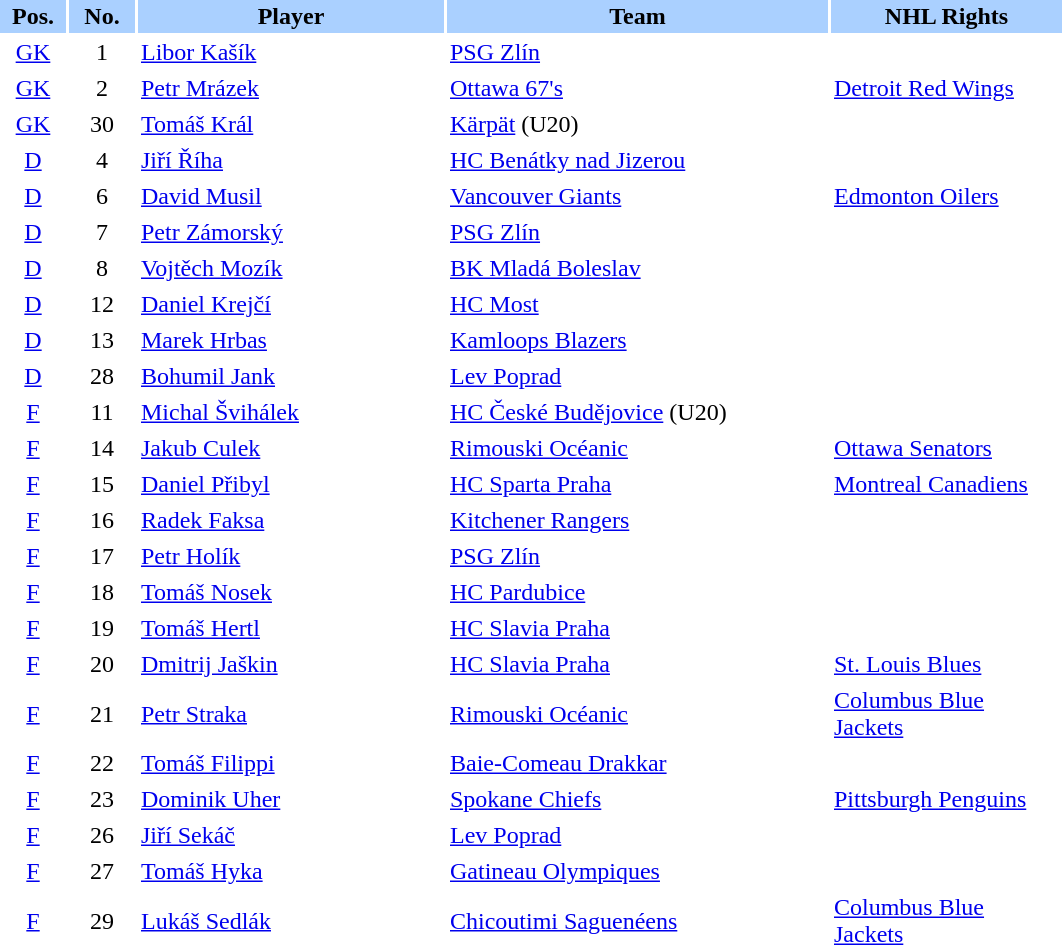<table border="0" cellspacing="2" cellpadding="2">
<tr bgcolor=AAD0FF>
<th width=40>Pos.</th>
<th width=40>No.</th>
<th width=200>Player</th>
<th width=250>Team</th>
<th width=150>NHL Rights</th>
</tr>
<tr>
<td style="text-align:center;"><a href='#'>GK</a></td>
<td style="text-align:center;">1</td>
<td><a href='#'>Libor Kašík</a></td>
<td> <a href='#'>PSG Zlín</a></td>
<td></td>
</tr>
<tr>
<td style="text-align:center;"><a href='#'>GK</a></td>
<td style="text-align:center;">2</td>
<td><a href='#'>Petr Mrázek</a></td>
<td> <a href='#'>Ottawa 67's</a></td>
<td><a href='#'>Detroit Red Wings</a></td>
</tr>
<tr>
<td style="text-align:center;"><a href='#'>GK</a></td>
<td style="text-align:center;">30</td>
<td><a href='#'>Tomáš Král</a></td>
<td> <a href='#'>Kärpät</a> (U20)</td>
<td></td>
</tr>
<tr>
<td style="text-align:center;"><a href='#'>D</a></td>
<td style="text-align:center;">4</td>
<td><a href='#'>Jiří Říha</a></td>
<td> <a href='#'>HC Benátky nad Jizerou</a></td>
<td></td>
</tr>
<tr>
<td style="text-align:center;"><a href='#'>D</a></td>
<td style="text-align:center;">6</td>
<td><a href='#'>David Musil</a></td>
<td> <a href='#'>Vancouver Giants</a></td>
<td><a href='#'>Edmonton Oilers</a></td>
</tr>
<tr>
<td style="text-align:center;"><a href='#'>D</a></td>
<td style="text-align:center;">7</td>
<td><a href='#'>Petr Zámorský</a></td>
<td> <a href='#'>PSG Zlín</a></td>
<td></td>
</tr>
<tr>
<td style="text-align:center;"><a href='#'>D</a></td>
<td style="text-align:center;">8</td>
<td><a href='#'>Vojtěch Mozík</a></td>
<td> <a href='#'>BK Mladá Boleslav</a></td>
<td></td>
</tr>
<tr>
<td style="text-align:center;"><a href='#'>D</a></td>
<td style="text-align:center;">12</td>
<td><a href='#'>Daniel Krejčí</a></td>
<td> <a href='#'>HC Most</a></td>
<td></td>
</tr>
<tr>
<td style="text-align:center;"><a href='#'>D</a></td>
<td style="text-align:center;">13</td>
<td><a href='#'>Marek Hrbas</a></td>
<td> <a href='#'>Kamloops Blazers</a></td>
<td></td>
</tr>
<tr>
<td style="text-align:center;"><a href='#'>D</a></td>
<td style="text-align:center;">28</td>
<td><a href='#'>Bohumil Jank</a></td>
<td> <a href='#'>Lev Poprad</a></td>
<td></td>
</tr>
<tr>
<td style="text-align:center;"><a href='#'>F</a></td>
<td style="text-align:center;">11</td>
<td><a href='#'>Michal Švihálek</a></td>
<td> <a href='#'>HC České Budějovice</a> (U20)</td>
<td></td>
</tr>
<tr>
<td style="text-align:center;"><a href='#'>F</a></td>
<td style="text-align:center;">14</td>
<td><a href='#'>Jakub Culek</a></td>
<td> <a href='#'>Rimouski Océanic</a></td>
<td><a href='#'>Ottawa Senators</a></td>
</tr>
<tr>
<td style="text-align:center;"><a href='#'>F</a></td>
<td style="text-align:center;">15</td>
<td><a href='#'>Daniel Přibyl</a></td>
<td> <a href='#'>HC Sparta Praha</a></td>
<td><a href='#'>Montreal Canadiens</a></td>
</tr>
<tr>
<td style="text-align:center;"><a href='#'>F</a></td>
<td style="text-align:center;">16</td>
<td><a href='#'>Radek Faksa</a></td>
<td> <a href='#'>Kitchener Rangers</a></td>
<td></td>
</tr>
<tr>
<td style="text-align:center;"><a href='#'>F</a></td>
<td style="text-align:center;">17</td>
<td><a href='#'>Petr Holík</a></td>
<td> <a href='#'>PSG Zlín</a></td>
<td></td>
</tr>
<tr>
<td style="text-align:center;"><a href='#'>F</a></td>
<td style="text-align:center;">18</td>
<td><a href='#'>Tomáš Nosek</a></td>
<td> <a href='#'>HC Pardubice</a></td>
<td></td>
</tr>
<tr>
<td style="text-align:center;"><a href='#'>F</a></td>
<td style="text-align:center;">19</td>
<td><a href='#'>Tomáš Hertl</a></td>
<td> <a href='#'>HC Slavia Praha</a></td>
<td></td>
</tr>
<tr>
<td style="text-align:center;"><a href='#'>F</a></td>
<td style="text-align:center;">20</td>
<td><a href='#'>Dmitrij Jaškin</a></td>
<td> <a href='#'>HC Slavia Praha</a></td>
<td><a href='#'>St. Louis Blues</a></td>
</tr>
<tr>
<td style="text-align:center;"><a href='#'>F</a></td>
<td style="text-align:center;">21</td>
<td><a href='#'>Petr Straka</a></td>
<td> <a href='#'>Rimouski Océanic</a></td>
<td><a href='#'>Columbus Blue Jackets</a></td>
</tr>
<tr>
<td style="text-align:center;"><a href='#'>F</a></td>
<td style="text-align:center;">22</td>
<td><a href='#'>Tomáš Filippi</a></td>
<td> <a href='#'>Baie-Comeau Drakkar</a></td>
<td></td>
</tr>
<tr>
<td style="text-align:center;"><a href='#'>F</a></td>
<td style="text-align:center;">23</td>
<td><a href='#'>Dominik Uher</a></td>
<td> <a href='#'>Spokane Chiefs</a></td>
<td><a href='#'>Pittsburgh Penguins</a></td>
</tr>
<tr>
<td style="text-align:center;"><a href='#'>F</a></td>
<td style="text-align:center;">26</td>
<td><a href='#'>Jiří Sekáč</a></td>
<td> <a href='#'>Lev Poprad</a></td>
<td></td>
</tr>
<tr>
<td style="text-align:center;"><a href='#'>F</a></td>
<td style="text-align:center;">27</td>
<td><a href='#'>Tomáš Hyka</a></td>
<td> <a href='#'>Gatineau Olympiques</a></td>
<td></td>
</tr>
<tr>
<td style="text-align:center;"><a href='#'>F</a></td>
<td style="text-align:center;">29</td>
<td><a href='#'>Lukáš Sedlák</a></td>
<td> <a href='#'>Chicoutimi Saguenéens</a></td>
<td><a href='#'>Columbus Blue Jackets</a></td>
</tr>
</table>
